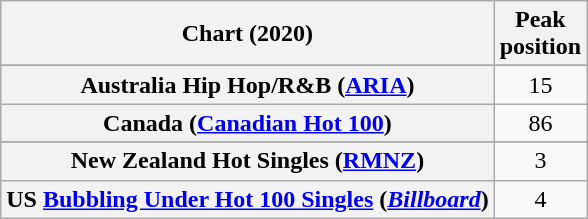<table class="wikitable sortable plainrowheaders" style="text-align:center">
<tr>
<th scope="col">Chart (2020)</th>
<th scope="col">Peak<br>position</th>
</tr>
<tr>
</tr>
<tr>
<th scope="row">Australia Hip Hop/R&B (<a href='#'>ARIA</a>)</th>
<td>15</td>
</tr>
<tr>
<th scope="row">Canada (<a href='#'>Canadian Hot 100</a>)</th>
<td>86</td>
</tr>
<tr>
</tr>
<tr>
<th scope="row">New Zealand Hot Singles (<a href='#'>RMNZ</a>)</th>
<td>3</td>
</tr>
<tr>
<th scope="row">US <a href='#'>Bubbling Under Hot 100 Singles</a> (<em><a href='#'>Billboard</a></em>)</th>
<td>4</td>
</tr>
</table>
